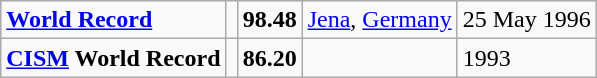<table class="wikitable">
<tr>
<td><strong><a href='#'>World Record</a></strong></td>
<td></td>
<td><strong>98.48</strong></td>
<td><a href='#'>Jena</a>, <a href='#'>Germany</a></td>
<td>25 May 1996</td>
</tr>
<tr>
<td><strong><a href='#'>CISM</a> World Record</strong></td>
<td></td>
<td><strong>86.20</strong></td>
<td></td>
<td>1993</td>
</tr>
</table>
